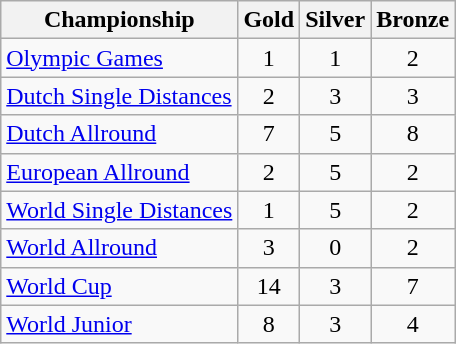<table class="wikitable sortable">
<tr>
<th>Championship</th>
<th>Gold <br> </th>
<th>Silver <br> </th>
<th>Bronze <br> </th>
</tr>
<tr>
<td style="text-align:left"><a href='#'>Olympic Games</a></td>
<td style="text-align:center">1</td>
<td style="text-align:center">1</td>
<td style="text-align:center">2</td>
</tr>
<tr>
<td style="text-align:left"><a href='#'>Dutch Single Distances</a></td>
<td style="text-align:center">2</td>
<td style="text-align:center">3</td>
<td style="text-align:center">3</td>
</tr>
<tr>
<td style="text-align:left"><a href='#'>Dutch Allround</a></td>
<td style="text-align:center">7</td>
<td style="text-align:center">5</td>
<td style="text-align:center">8</td>
</tr>
<tr>
<td style="text-align:left"><a href='#'> European Allround</a></td>
<td style="text-align:center">2</td>
<td style="text-align:center">5</td>
<td style="text-align:center">2</td>
</tr>
<tr>
<td style="text-align:left"><a href='#'> World Single Distances</a></td>
<td style="text-align:center">1</td>
<td style="text-align:center">5</td>
<td style="text-align:center">2</td>
</tr>
<tr>
<td style="text-align:left"><a href='#'> World Allround</a></td>
<td style="text-align:center">3</td>
<td style="text-align:center">0</td>
<td style="text-align:center">2</td>
</tr>
<tr>
<td style="text-align:left"><a href='#'>World Cup</a></td>
<td style="text-align:center">14</td>
<td style="text-align:center">3</td>
<td style="text-align:center">7</td>
</tr>
<tr>
<td style="text-align:left"><a href='#'> World Junior</a></td>
<td style="text-align:center">8</td>
<td style="text-align:center">3</td>
<td style="text-align:center">4</td>
</tr>
</table>
